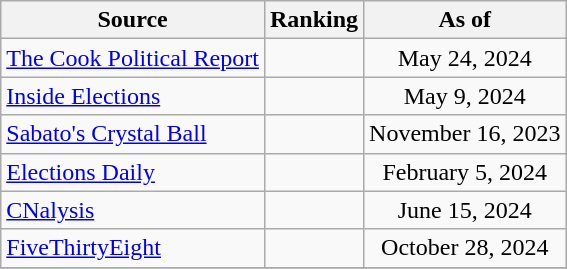<table class="wikitable" style="text-align:center">
<tr>
<th>Source</th>
<th>Ranking</th>
<th>As of</th>
</tr>
<tr>
<td align=left><a href='#'>The Cook Political Report</a></td>
<td></td>
<td>May 24, 2024</td>
</tr>
<tr>
<td align=left><a href='#'>Inside Elections</a></td>
<td></td>
<td>May 9, 2024</td>
</tr>
<tr>
<td align=left><a href='#'>Sabato's Crystal Ball</a></td>
<td></td>
<td>November 16, 2023</td>
</tr>
<tr>
<td align=left><a href='#'>Elections Daily</a></td>
<td></td>
<td>February 5, 2024</td>
</tr>
<tr>
<td align=left><a href='#'>CNalysis</a></td>
<td></td>
<td>June 15, 2024</td>
</tr>
<tr>
<td align=left><a href='#'>FiveThirtyEight</a></td>
<td></td>
<td>October 28, 2024</td>
</tr>
<tr>
</tr>
</table>
